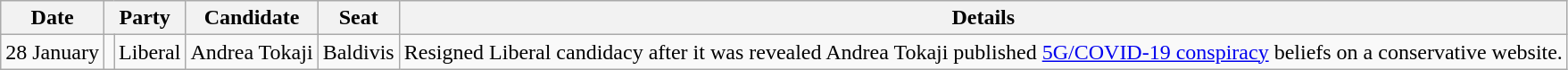<table class="wikitable">
<tr>
<th>Date</th>
<th colspan="2">Party</th>
<th>Candidate</th>
<th>Seat</th>
<th>Details</th>
</tr>
<tr>
<td>28 January</td>
<td></td>
<td>Liberal</td>
<td>Andrea Tokaji</td>
<td>Baldivis</td>
<td>Resigned Liberal candidacy after it was revealed Andrea Tokaji published <a href='#'>5G/COVID-19 conspiracy</a> beliefs on a conservative website.</td>
</tr>
</table>
